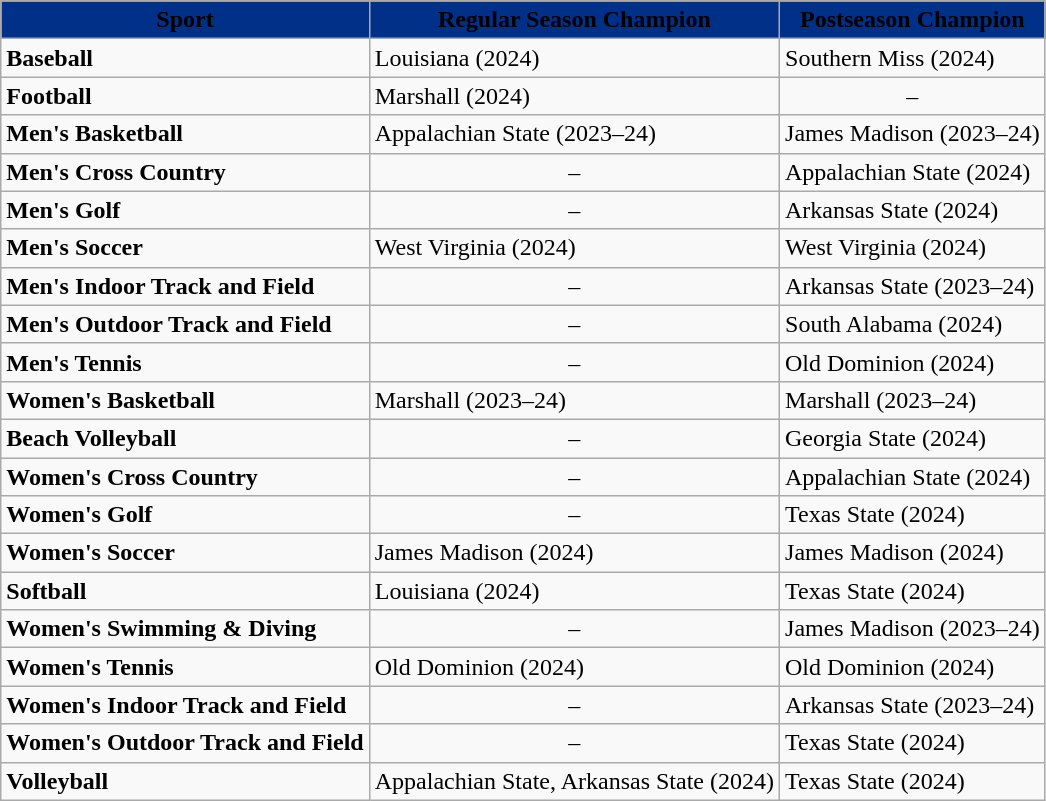<table class="wikitable sortable">
<tr border=0 style="border-collapse:collapse">
<th style="background:#003087;"><span> Sport</span></th>
<th style="background:#003087;"><span> Regular Season Champion</span></th>
<th style="background:#003087;"><span> Postseason Champion</span></th>
</tr>
<tr>
<td><strong>Baseball</strong></td>
<td>Louisiana (2024)</td>
<td>Southern Miss (2024)</td>
</tr>
<tr>
<td><strong>Football</strong></td>
<td>Marshall (2024)</td>
<td align=center>–</td>
</tr>
<tr>
<td><strong>Men's Basketball</strong></td>
<td>Appalachian State (2023–24)</td>
<td>James Madison (2023–24)</td>
</tr>
<tr>
<td><strong>Men's Cross Country</strong></td>
<td align=center>–</td>
<td>Appalachian State (2024)</td>
</tr>
<tr>
<td><strong>Men's Golf</strong></td>
<td align=center>–</td>
<td>Arkansas State (2024)</td>
</tr>
<tr>
<td><strong>Men's Soccer</strong></td>
<td>West Virginia (2024)</td>
<td>West Virginia (2024)</td>
</tr>
<tr>
<td><strong>Men's Indoor Track and Field</strong></td>
<td align=center>–</td>
<td>Arkansas State (2023–24)</td>
</tr>
<tr>
<td><strong>Men's Outdoor Track and Field</strong></td>
<td align=center>–</td>
<td>South Alabama (2024)</td>
</tr>
<tr>
<td><strong>Men's Tennis</strong></td>
<td align=center>–</td>
<td>Old Dominion (2024)</td>
</tr>
<tr>
<td><strong>Women's Basketball</strong></td>
<td>Marshall (2023–24)</td>
<td>Marshall (2023–24)</td>
</tr>
<tr>
<td><strong>Beach Volleyball</strong></td>
<td align=center>–</td>
<td>Georgia State (2024)</td>
</tr>
<tr>
<td><strong>Women's Cross Country</strong></td>
<td align=center>–</td>
<td>Appalachian State (2024)</td>
</tr>
<tr>
<td><strong>Women's Golf</strong></td>
<td align=center>–</td>
<td>Texas State (2024)</td>
</tr>
<tr>
<td><strong>Women's Soccer</strong></td>
<td>James Madison (2024)</td>
<td>James Madison (2024)</td>
</tr>
<tr>
<td><strong>Softball</strong></td>
<td>Louisiana (2024)</td>
<td>Texas State (2024)</td>
</tr>
<tr>
<td><strong>Women's Swimming & Diving</strong></td>
<td align=center>–</td>
<td>James Madison (2023–24)</td>
</tr>
<tr>
<td><strong>Women's Tennis</strong></td>
<td>Old Dominion (2024)</td>
<td>Old Dominion (2024)</td>
</tr>
<tr>
<td><strong>Women's Indoor Track and Field</strong></td>
<td align=center>–</td>
<td>Arkansas State (2023–24)</td>
</tr>
<tr>
<td><strong>Women's Outdoor Track and Field</strong></td>
<td align=center>–</td>
<td>Texas State (2024)</td>
</tr>
<tr>
<td><strong>Volleyball</strong></td>
<td>Appalachian State, Arkansas State (2024)</td>
<td>Texas State (2024)</td>
</tr>
</table>
